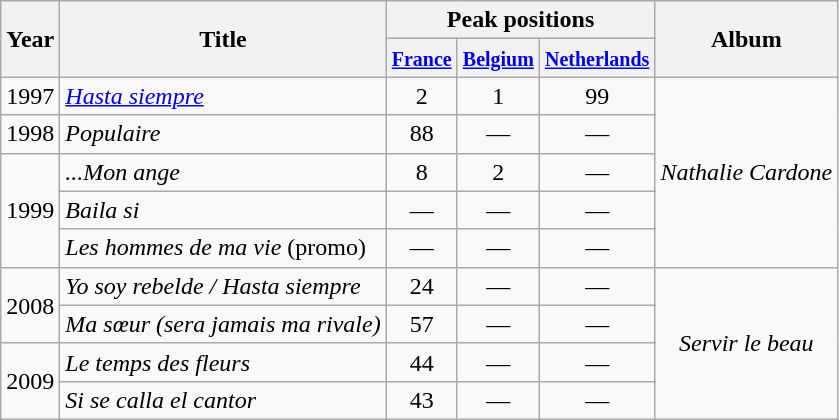<table class="wikitable">
<tr>
<th align="center" rowspan="2">Year</th>
<th align="center" rowspan="2">Title</th>
<th align="center" colspan="3">Peak positions</th>
<th align="center" rowspan="2">Album</th>
</tr>
<tr>
<th width="40"><small><a href='#'>France</a></small></th>
<th width="40"><small><a href='#'>Belgium</a></small></th>
<th width="40"><small><a href='#'>Netherlands</a></small></th>
</tr>
<tr>
<td align="center" rowspan="1">1997</td>
<td><em><a href='#'>Hasta siempre</a></em></td>
<td align="center">2</td>
<td align="center">1</td>
<td align="center">99</td>
<td align="center" rowspan="5"><em>Nathalie Cardone</em></td>
</tr>
<tr>
<td align="center" rowspan="1">1998</td>
<td><em>Populaire</em></td>
<td align="center">88</td>
<td align="center">—</td>
<td align="center">—</td>
</tr>
<tr>
<td align="center" rowspan="3">1999</td>
<td><em>...Mon ange</em></td>
<td align="center">8</td>
<td align="center">2</td>
<td align="center">—</td>
</tr>
<tr>
<td><em>Baila si</em></td>
<td align="center">—</td>
<td align="center">—</td>
<td align="center">—</td>
</tr>
<tr>
<td><em>Les hommes de ma vie</em> (promo)</td>
<td align="center">—</td>
<td align="center">—</td>
<td align="center">—</td>
</tr>
<tr>
<td align="center" rowspan="2">2008</td>
<td><em>Yo soy rebelde / Hasta siempre</em></td>
<td align="center">24</td>
<td align="center">—</td>
<td align="center">—</td>
<td align="center" rowspan="4"><em>Servir le beau</em></td>
</tr>
<tr>
<td><em>Ma sœur (sera jamais ma rivale)</em></td>
<td align="center">57</td>
<td align="center">—</td>
<td align="center">—</td>
</tr>
<tr>
<td align="center" rowspan="2">2009</td>
<td><em>Le temps des fleurs</em></td>
<td align="center">44</td>
<td align="center">—</td>
<td align="center">—</td>
</tr>
<tr>
<td><em>Si se calla el cantor</em></td>
<td align="center">43</td>
<td align="center">—</td>
<td align="center">—</td>
</tr>
</table>
